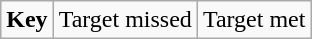<table class="wikitable">
<tr>
<td><strong>Key</strong></td>
<td> Target missed</td>
<td> Target met</td>
</tr>
</table>
